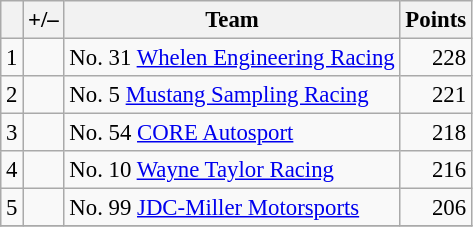<table class="wikitable" style="font-size: 95%;">
<tr>
<th scope="col"></th>
<th scope="col">+/–</th>
<th scope="col">Team</th>
<th scope="col">Points</th>
</tr>
<tr>
<td align=center>1</td>
<td align="left"></td>
<td> No. 31 <a href='#'>Whelen Engineering Racing</a></td>
<td align=right>228</td>
</tr>
<tr>
<td align=center>2</td>
<td align="left"></td>
<td> No. 5 <a href='#'>Mustang Sampling Racing</a></td>
<td align=right>221</td>
</tr>
<tr>
<td align=center>3</td>
<td align="left"></td>
<td> No. 54 <a href='#'>CORE Autosport</a></td>
<td align=right>218</td>
</tr>
<tr>
<td align=center>4</td>
<td align="left"></td>
<td> No. 10 <a href='#'>Wayne Taylor Racing</a></td>
<td align=right>216</td>
</tr>
<tr>
<td align=center>5</td>
<td align="left"></td>
<td> No. 99 <a href='#'>JDC-Miller Motorsports</a></td>
<td align=right>206</td>
</tr>
<tr>
</tr>
</table>
